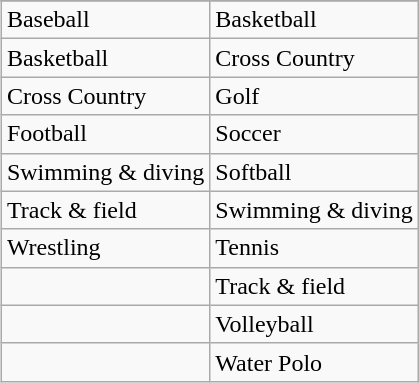<table class="wikitable" style="float:right; clear:right; margin:0 0 1em 1em;">
<tr>
</tr>
<tr>
<td>Baseball</td>
<td>Basketball</td>
</tr>
<tr>
<td>Basketball</td>
<td>Cross Country</td>
</tr>
<tr>
<td>Cross Country</td>
<td>Golf</td>
</tr>
<tr>
<td>Football</td>
<td>Soccer</td>
</tr>
<tr>
<td>Swimming & diving</td>
<td>Softball</td>
</tr>
<tr>
<td>Track & field</td>
<td>Swimming & diving</td>
</tr>
<tr>
<td>Wrestling</td>
<td>Tennis</td>
</tr>
<tr>
<td></td>
<td>Track & field</td>
</tr>
<tr>
<td></td>
<td>Volleyball</td>
</tr>
<tr>
<td></td>
<td>Water Polo</td>
</tr>
</table>
